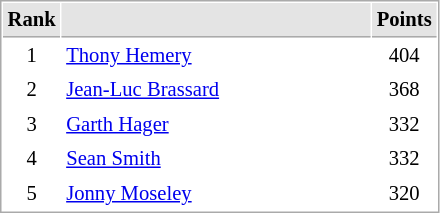<table cellspacing="1" cellpadding="3" style="border:1px solid #AAAAAA;font-size:86%">
<tr bgcolor="#E4E4E4">
<th style="border-bottom:1px solid #AAAAAA" width=10>Rank</th>
<th style="border-bottom:1px solid #AAAAAA" width=200></th>
<th style="border-bottom:1px solid #AAAAAA" width=20>Points</th>
</tr>
<tr>
<td align="center">1</td>
<td> <a href='#'>Thony Hemery</a></td>
<td align=center>404</td>
</tr>
<tr>
<td align="center">2</td>
<td> <a href='#'>Jean-Luc Brassard</a></td>
<td align=center>368</td>
</tr>
<tr>
<td align="center">3</td>
<td> <a href='#'>Garth Hager</a></td>
<td align=center>332</td>
</tr>
<tr>
<td align="center">4</td>
<td> <a href='#'>Sean Smith</a></td>
<td align=center>332</td>
</tr>
<tr>
<td align="center">5</td>
<td> <a href='#'>Jonny Moseley</a></td>
<td align=center>320</td>
</tr>
</table>
